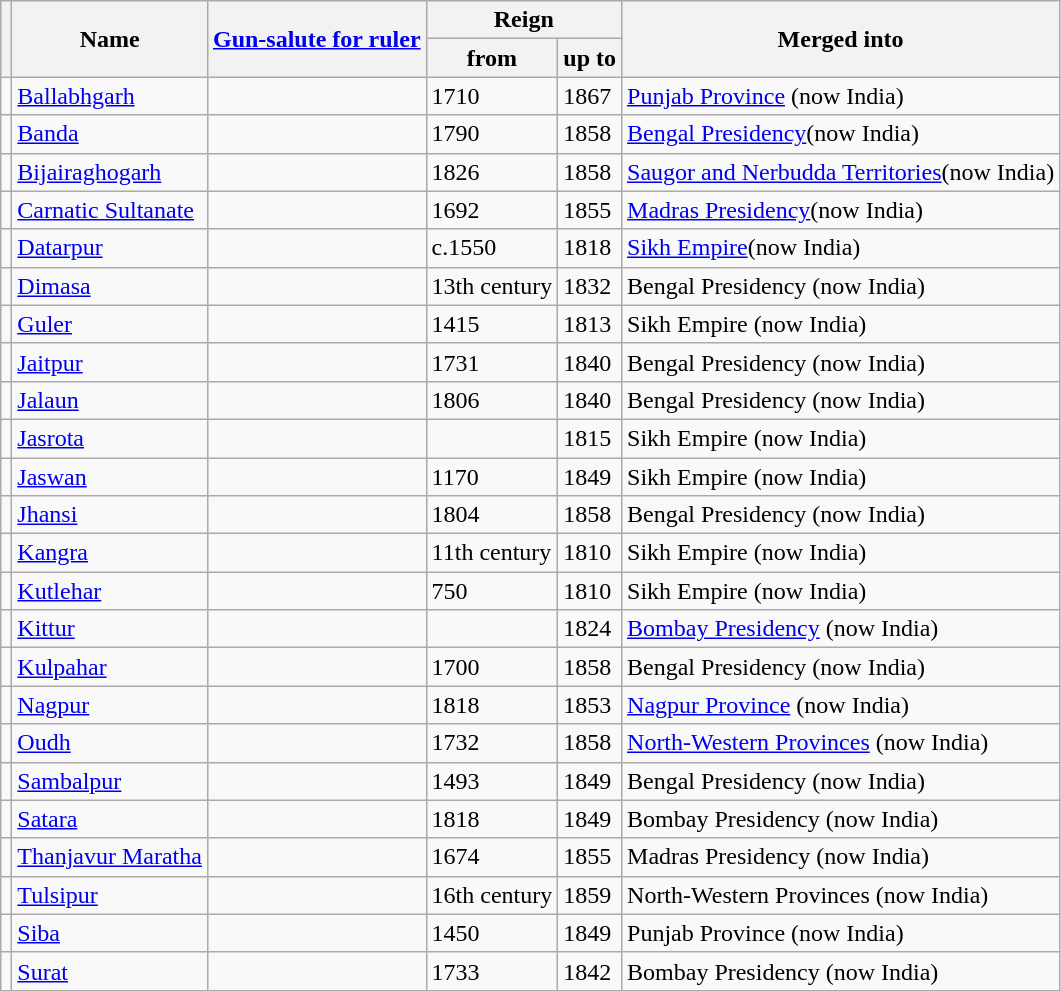<table class="wikitable sortable">
<tr>
<th rowspan="2"></th>
<th rowspan="2">Name</th>
<th rowspan="2"><a href='#'>Gun-salute for ruler</a></th>
<th colspan="2">Reign</th>
<th rowspan="2">Merged into</th>
</tr>
<tr>
<th>from</th>
<th>up to</th>
</tr>
<tr>
<td></td>
<td><a href='#'>Ballabhgarh</a></td>
<td></td>
<td>1710</td>
<td>1867</td>
<td><a href='#'>Punjab Province</a> (now India)</td>
</tr>
<tr>
<td></td>
<td><a href='#'>Banda</a></td>
<td></td>
<td>1790</td>
<td>1858</td>
<td><a href='#'>Bengal Presidency</a>(now India)</td>
</tr>
<tr>
<td></td>
<td><a href='#'>Bijairaghogarh</a></td>
<td></td>
<td>1826</td>
<td>1858</td>
<td><a href='#'>Saugor and Nerbudda Territories</a>(now India)</td>
</tr>
<tr>
<td></td>
<td><a href='#'>Carnatic Sultanate</a></td>
<td></td>
<td>1692</td>
<td>1855</td>
<td><a href='#'>Madras Presidency</a>(now India)</td>
</tr>
<tr>
<td></td>
<td><a href='#'>Datarpur</a></td>
<td></td>
<td>c.1550</td>
<td>1818</td>
<td><a href='#'>Sikh Empire</a>(now India)</td>
</tr>
<tr>
<td></td>
<td><a href='#'>Dimasa</a></td>
<td></td>
<td>13th century</td>
<td>1832</td>
<td>Bengal Presidency (now India)</td>
</tr>
<tr>
<td></td>
<td><a href='#'>Guler</a></td>
<td></td>
<td>1415</td>
<td>1813</td>
<td>Sikh Empire (now India)</td>
</tr>
<tr>
<td></td>
<td><a href='#'>Jaitpur</a></td>
<td></td>
<td>1731</td>
<td>1840</td>
<td>Bengal Presidency (now India)</td>
</tr>
<tr>
<td></td>
<td><a href='#'>Jalaun</a></td>
<td></td>
<td>1806</td>
<td>1840</td>
<td>Bengal Presidency (now India)</td>
</tr>
<tr>
<td></td>
<td><a href='#'>Jasrota</a></td>
<td></td>
<td></td>
<td>1815</td>
<td>Sikh Empire (now India)</td>
</tr>
<tr>
<td></td>
<td><a href='#'>Jaswan</a></td>
<td></td>
<td>1170</td>
<td>1849</td>
<td>Sikh Empire (now India)</td>
</tr>
<tr>
<td></td>
<td><a href='#'>Jhansi</a></td>
<td></td>
<td>1804</td>
<td>1858</td>
<td>Bengal Presidency (now India)</td>
</tr>
<tr>
<td></td>
<td><a href='#'>Kangra</a></td>
<td></td>
<td>11th century</td>
<td>1810</td>
<td>Sikh Empire (now India)</td>
</tr>
<tr>
<td></td>
<td><a href='#'>Kutlehar</a></td>
<td></td>
<td>750</td>
<td>1810</td>
<td>Sikh Empire (now India)</td>
</tr>
<tr>
<td></td>
<td><a href='#'>Kittur</a></td>
<td></td>
<td></td>
<td>1824</td>
<td><a href='#'>Bombay Presidency</a> (now India)</td>
</tr>
<tr>
<td></td>
<td><a href='#'>Kulpahar</a></td>
<td></td>
<td>1700</td>
<td>1858</td>
<td>Bengal Presidency (now India)</td>
</tr>
<tr>
<td></td>
<td><a href='#'>Nagpur</a></td>
<td></td>
<td>1818</td>
<td>1853</td>
<td><a href='#'>Nagpur Province</a> (now India)</td>
</tr>
<tr>
<td></td>
<td><a href='#'>Oudh</a></td>
<td></td>
<td>1732</td>
<td>1858</td>
<td><a href='#'>North-Western Provinces</a> (now India)</td>
</tr>
<tr>
<td></td>
<td><a href='#'>Sambalpur</a></td>
<td></td>
<td>1493</td>
<td>1849</td>
<td>Bengal Presidency (now India)</td>
</tr>
<tr>
<td></td>
<td><a href='#'>Satara</a></td>
<td></td>
<td>1818</td>
<td>1849</td>
<td>Bombay Presidency (now India)</td>
</tr>
<tr>
<td></td>
<td><a href='#'>Thanjavur Maratha</a></td>
<td></td>
<td>1674</td>
<td>1855</td>
<td>Madras Presidency (now India)</td>
</tr>
<tr>
<td></td>
<td><a href='#'>Tulsipur</a></td>
<td></td>
<td>16th century</td>
<td>1859</td>
<td>North-Western Provinces (now India)</td>
</tr>
<tr>
<td></td>
<td><a href='#'>Siba</a></td>
<td></td>
<td>1450</td>
<td>1849</td>
<td>Punjab Province (now India)</td>
</tr>
<tr>
<td></td>
<td><a href='#'>Surat</a></td>
<td></td>
<td>1733</td>
<td>1842</td>
<td>Bombay Presidency (now India)</td>
</tr>
</table>
